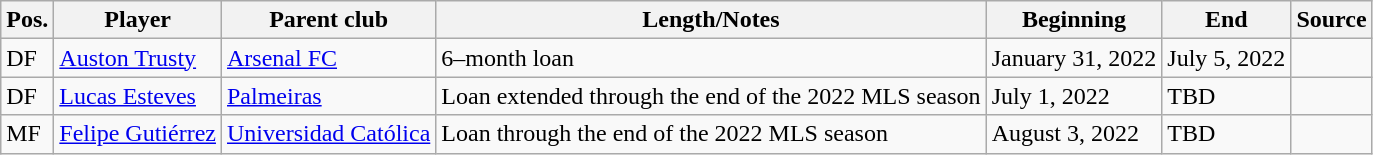<table class="wikitable sortable" style="text-align: left">
<tr>
<th><strong>Pos.</strong></th>
<th><strong>Player</strong></th>
<th><strong>Parent club</strong></th>
<th><strong>Length/Notes</strong></th>
<th><strong>Beginning</strong></th>
<th><strong>End</strong></th>
<th><strong>Source</strong></th>
</tr>
<tr>
<td>DF</td>
<td> <a href='#'>Auston Trusty</a></td>
<td> <a href='#'>Arsenal FC</a></td>
<td>6–month loan</td>
<td>January 31, 2022</td>
<td>July 5, 2022</td>
<td></td>
</tr>
<tr>
<td>DF</td>
<td> <a href='#'>Lucas Esteves</a></td>
<td> <a href='#'>Palmeiras</a></td>
<td>Loan extended through the end of the 2022 MLS season</td>
<td>July 1, 2022</td>
<td>TBD</td>
<td></td>
</tr>
<tr>
<td>MF</td>
<td> <a href='#'>Felipe Gutiérrez</a></td>
<td> <a href='#'>Universidad Católica</a></td>
<td>Loan through the end of the 2022 MLS season</td>
<td>August 3, 2022</td>
<td>TBD</td>
<td></td>
</tr>
</table>
